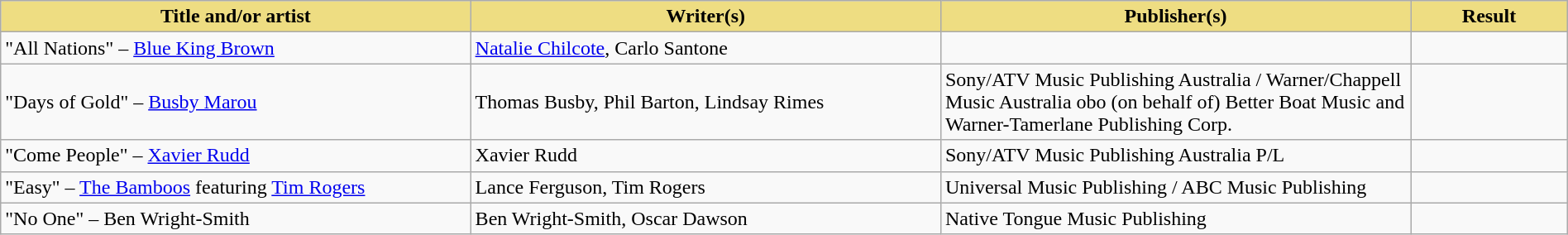<table class="wikitable" width=100%>
<tr>
<th style="width:30%;background:#EEDD82;">Title and/or artist</th>
<th style="width:30%;background:#EEDD82;">Writer(s)</th>
<th style="width:30%;background:#EEDD82;">Publisher(s)</th>
<th style="width:10%;background:#EEDD82;">Result</th>
</tr>
<tr>
<td>"All Nations" – <a href='#'>Blue King Brown</a></td>
<td><a href='#'>Natalie Chilcote</a>, Carlo Santone</td>
<td></td>
<td></td>
</tr>
<tr>
<td>"Days of Gold" – <a href='#'>Busby Marou</a></td>
<td>Thomas Busby, Phil Barton, Lindsay Rimes</td>
<td>Sony/ATV Music Publishing Australia / Warner/Chappell Music Australia obo (on behalf of) Better Boat Music and Warner-Tamerlane Publishing Corp.</td>
<td></td>
</tr>
<tr>
<td>"Come People" – <a href='#'>Xavier Rudd</a></td>
<td>Xavier Rudd</td>
<td>Sony/ATV Music Publishing Australia P/L</td>
<td></td>
</tr>
<tr>
<td>"Easy" – <a href='#'>The Bamboos</a> featuring <a href='#'>Tim Rogers</a></td>
<td>Lance Ferguson, Tim Rogers</td>
<td>Universal Music Publishing / ABC Music Publishing</td>
<td></td>
</tr>
<tr>
<td>"No One" – Ben Wright-Smith</td>
<td>Ben Wright-Smith, Oscar Dawson</td>
<td>Native Tongue Music Publishing</td>
<td></td>
</tr>
</table>
